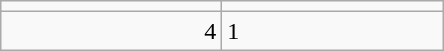<table class="wikitable">
<tr>
<td align="center" width="140"></td>
<td align="center" width="140"></td>
</tr>
<tr>
<td align="right">4</td>
<td>1</td>
</tr>
</table>
